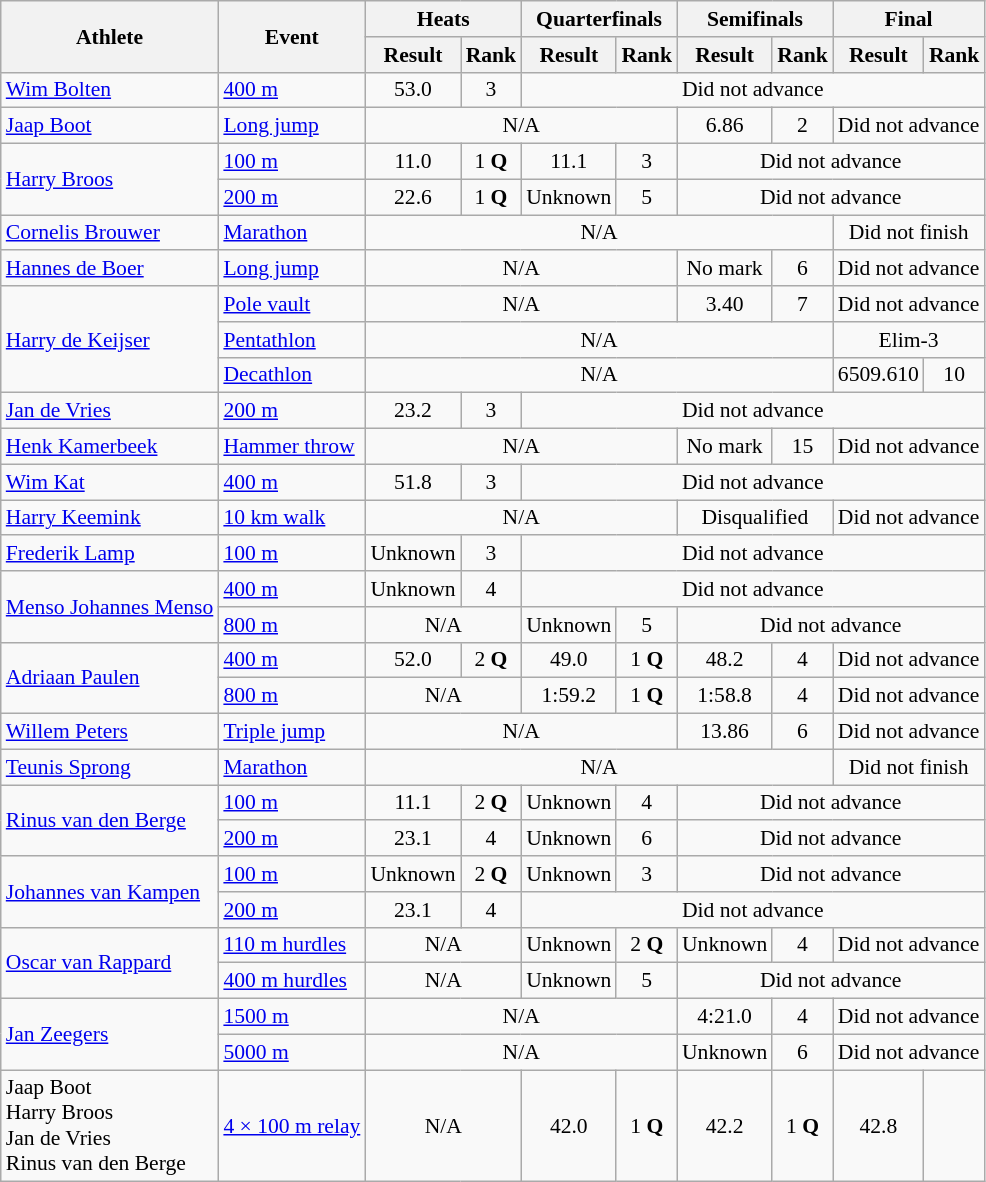<table class=wikitable style="font-size:90%">
<tr>
<th rowspan=2>Athlete</th>
<th rowspan=2>Event</th>
<th colspan=2>Heats</th>
<th colspan=2>Quarterfinals</th>
<th colspan=2>Semifinals</th>
<th colspan=2>Final</th>
</tr>
<tr>
<th>Result</th>
<th>Rank</th>
<th>Result</th>
<th>Rank</th>
<th>Result</th>
<th>Rank</th>
<th>Result</th>
<th>Rank</th>
</tr>
<tr>
<td><a href='#'>Wim Bolten</a></td>
<td><a href='#'>400 m</a></td>
<td align=center>53.0</td>
<td align=center>3</td>
<td align=center colspan=6>Did not advance</td>
</tr>
<tr>
<td><a href='#'>Jaap Boot</a></td>
<td><a href='#'>Long jump</a></td>
<td align=center colspan=4>N/A</td>
<td align=center>6.86</td>
<td align=center>2</td>
<td align=center colspan=2>Did not advance</td>
</tr>
<tr>
<td rowspan=2><a href='#'>Harry Broos</a></td>
<td><a href='#'>100 m</a></td>
<td align=center>11.0</td>
<td align=center>1 <strong>Q</strong></td>
<td align=center>11.1</td>
<td align=center>3</td>
<td align=center colspan=4>Did not advance</td>
</tr>
<tr>
<td><a href='#'>200 m</a></td>
<td align=center>22.6</td>
<td align=center>1 <strong>Q</strong></td>
<td align=center>Unknown</td>
<td align=center>5</td>
<td align=center colspan=4>Did not advance</td>
</tr>
<tr>
<td><a href='#'>Cornelis Brouwer</a></td>
<td><a href='#'>Marathon</a></td>
<td align=center colspan=6>N/A</td>
<td align=center colspan=2>Did not finish</td>
</tr>
<tr>
<td><a href='#'>Hannes de Boer</a></td>
<td><a href='#'>Long jump</a></td>
<td align=center colspan=4>N/A</td>
<td align=center>No mark</td>
<td align=center>6</td>
<td align=center colspan=2>Did not advance</td>
</tr>
<tr>
<td rowspan=3><a href='#'>Harry de Keijser</a></td>
<td><a href='#'>Pole vault</a></td>
<td align=center colspan=4>N/A</td>
<td align=center>3.40</td>
<td align=center>7</td>
<td align=center colspan=2>Did not advance</td>
</tr>
<tr>
<td><a href='#'>Pentathlon</a></td>
<td align=center colspan=6>N/A</td>
<td align=center colspan=2>Elim-3</td>
</tr>
<tr>
<td><a href='#'>Decathlon</a></td>
<td align=center colspan=6>N/A</td>
<td align=center>6509.610</td>
<td align=center>10</td>
</tr>
<tr>
<td><a href='#'>Jan de Vries</a></td>
<td><a href='#'>200 m</a></td>
<td align=center>23.2</td>
<td align=center>3</td>
<td align=center colspan=6>Did not advance</td>
</tr>
<tr>
<td><a href='#'>Henk Kamerbeek</a></td>
<td><a href='#'>Hammer throw</a></td>
<td align=center colspan=4>N/A</td>
<td align=center>No mark</td>
<td align=center>15</td>
<td align=center colspan=2>Did not advance</td>
</tr>
<tr>
<td><a href='#'>Wim Kat</a></td>
<td><a href='#'>400 m</a></td>
<td align=center>51.8</td>
<td align=center>3</td>
<td align=center colspan=6>Did not advance</td>
</tr>
<tr>
<td><a href='#'>Harry Keemink</a></td>
<td><a href='#'>10 km walk</a></td>
<td align=center colspan=4>N/A</td>
<td align=center colspan=2>Disqualified</td>
<td align=center colspan=2>Did not advance</td>
</tr>
<tr>
<td><a href='#'>Frederik Lamp</a></td>
<td><a href='#'>100 m</a></td>
<td align=center>Unknown</td>
<td align=center>3</td>
<td align=center colspan=6>Did not advance</td>
</tr>
<tr>
<td rowspan=2><a href='#'>Menso Johannes Menso</a></td>
<td><a href='#'>400 m</a></td>
<td align=center>Unknown</td>
<td align=center>4</td>
<td align=center colspan=6>Did not advance</td>
</tr>
<tr>
<td><a href='#'>800 m</a></td>
<td align=center colspan=2>N/A</td>
<td align=center>Unknown</td>
<td align=center>5</td>
<td align=center colspan=4>Did not advance</td>
</tr>
<tr>
<td rowspan=2><a href='#'>Adriaan Paulen</a></td>
<td><a href='#'>400 m</a></td>
<td align=center>52.0</td>
<td align=center>2 <strong>Q</strong></td>
<td align=center>49.0</td>
<td align=center>1 <strong>Q</strong></td>
<td align=center>48.2</td>
<td align=center>4</td>
<td align=center colspan=2>Did not advance</td>
</tr>
<tr>
<td><a href='#'>800 m</a></td>
<td align=center colspan=2>N/A</td>
<td align=center>1:59.2</td>
<td align=center>1 <strong>Q</strong></td>
<td align=center>1:58.8</td>
<td align=center>4</td>
<td align=center colspan=2>Did not advance</td>
</tr>
<tr>
<td><a href='#'>Willem Peters</a></td>
<td><a href='#'>Triple jump</a></td>
<td align=center colspan=4>N/A</td>
<td align=center>13.86</td>
<td align=center>6</td>
<td align=center colspan=2>Did not advance</td>
</tr>
<tr>
<td><a href='#'>Teunis Sprong</a></td>
<td><a href='#'>Marathon</a></td>
<td align=center colspan=6>N/A</td>
<td align=center colspan=2>Did not finish</td>
</tr>
<tr>
<td rowspan=2><a href='#'>Rinus van den Berge</a></td>
<td><a href='#'>100 m</a></td>
<td align=center>11.1</td>
<td align=center>2 <strong>Q</strong></td>
<td align=center>Unknown</td>
<td align=center>4</td>
<td align=center colspan=4>Did not advance</td>
</tr>
<tr>
<td><a href='#'>200 m</a></td>
<td align=center>23.1</td>
<td align=center>4</td>
<td align=center>Unknown</td>
<td align=center>6</td>
<td align=center colspan=4>Did not advance</td>
</tr>
<tr>
<td rowspan=2><a href='#'>Johannes van Kampen</a></td>
<td><a href='#'>100 m</a></td>
<td align=center>Unknown</td>
<td align=center>2 <strong>Q</strong></td>
<td align=center>Unknown</td>
<td align=center>3</td>
<td align=center colspan=4>Did not advance</td>
</tr>
<tr>
<td><a href='#'>200 m</a></td>
<td align=center>23.1</td>
<td align=center>4</td>
<td align=center colspan=6>Did not advance</td>
</tr>
<tr>
<td rowspan=2><a href='#'>Oscar van Rappard</a></td>
<td><a href='#'>110 m hurdles</a></td>
<td align=center colspan=2>N/A</td>
<td align=center>Unknown</td>
<td align=center>2 <strong>Q</strong></td>
<td align=center>Unknown</td>
<td align=center>4</td>
<td align=center colspan=2>Did not advance</td>
</tr>
<tr>
<td><a href='#'>400 m hurdles</a></td>
<td align=center colspan=2>N/A</td>
<td align=center>Unknown</td>
<td align=center>5</td>
<td align=center colspan=4>Did not advance</td>
</tr>
<tr>
<td rowspan=2><a href='#'>Jan Zeegers</a></td>
<td><a href='#'>1500 m</a></td>
<td align=center colspan=4>N/A</td>
<td align=center>4:21.0</td>
<td align=center>4</td>
<td align=center colspan=2>Did not advance</td>
</tr>
<tr>
<td><a href='#'>5000 m</a></td>
<td align=center colspan=4>N/A</td>
<td align=center>Unknown</td>
<td align=center>6</td>
<td align=center colspan=2>Did not advance</td>
</tr>
<tr>
<td>Jaap Boot <br> Harry Broos <br> Jan de Vries <br> Rinus van den Berge</td>
<td><a href='#'>4 × 100 m relay</a></td>
<td align=center colspan=2>N/A</td>
<td align=center>42.0 </td>
<td align=center>1 <strong>Q</strong></td>
<td align=center>42.2</td>
<td align=center>1 <strong>Q</strong></td>
<td align=center>42.8</td>
<td align=center></td>
</tr>
</table>
